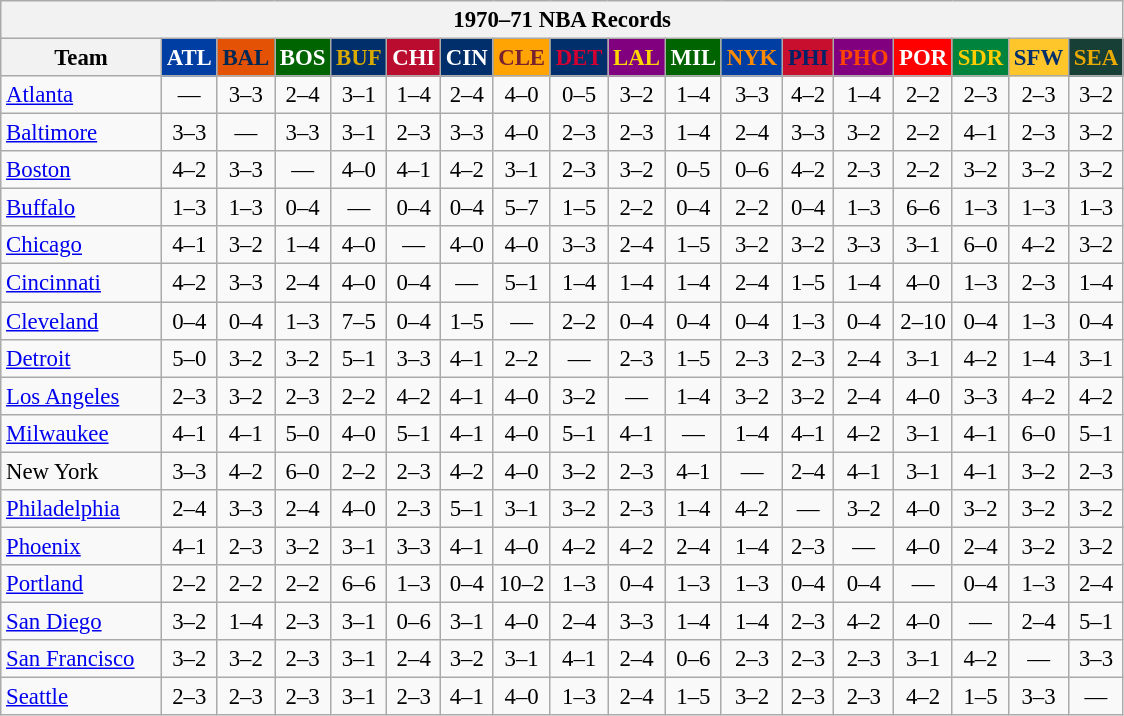<table class="wikitable" style="font-size:95%; text-align:center;">
<tr>
<th colspan=18>1970–71 NBA Records</th>
</tr>
<tr>
<th width=100>Team</th>
<th style="background:#003EA4;color:#FFFFFF;width=35">ATL</th>
<th style="background:#E45206;color:#012854;width=35">BAL</th>
<th style="background:#006400;color:#FFFFFF;width=35">BOS</th>
<th style="background:#012F6B;color:#D9AA00;width=35">BUF</th>
<th style="background:#BA0C2F;color:#FFFFFF;width=35">CHI</th>
<th style="background:#012F6B;color:#FFFFFF;width=35">CIN</th>
<th style="background:#FFA402;color:#77222F;width=35">CLE</th>
<th style="background:#012F6B;color:#D40032;width=35">DET</th>
<th style="background:#800080;color:#FFD700;width=35">LAL</th>
<th style="background:#006400;color:#FFFFFF;width=35">MIL</th>
<th style="background:#003EA4;color:#FF8C00;width=35">NYK</th>
<th style="background:#C90F2E;color:#022167;width=35">PHI</th>
<th style="background:#800080;color:#FF4500;width=35">PHO</th>
<th style="background:#FF0000;color:#FFFFFF;width=35">POR</th>
<th style="background:#00843D;color:#FFCC00;width=35">SDR</th>
<th style="background:#FFC62C;color:#012F6B;width=35">SFW</th>
<th style="background:#173F36;color:#EBAA00;width=35">SEA</th>
</tr>
<tr>
<td style="text-align:left;"><a href='#'>Atlanta</a></td>
<td>—</td>
<td>3–3</td>
<td>2–4</td>
<td>3–1</td>
<td>1–4</td>
<td>2–4</td>
<td>4–0</td>
<td>0–5</td>
<td>3–2</td>
<td>1–4</td>
<td>3–3</td>
<td>4–2</td>
<td>1–4</td>
<td>2–2</td>
<td>2–3</td>
<td>2–3</td>
<td>3–2</td>
</tr>
<tr>
<td style="text-align:left;"><a href='#'>Baltimore</a></td>
<td>3–3</td>
<td>—</td>
<td>3–3</td>
<td>3–1</td>
<td>2–3</td>
<td>3–3</td>
<td>4–0</td>
<td>2–3</td>
<td>2–3</td>
<td>1–4</td>
<td>2–4</td>
<td>3–3</td>
<td>3–2</td>
<td>2–2</td>
<td>4–1</td>
<td>2–3</td>
<td>3–2</td>
</tr>
<tr>
<td style="text-align:left;"><a href='#'>Boston</a></td>
<td>4–2</td>
<td>3–3</td>
<td>—</td>
<td>4–0</td>
<td>4–1</td>
<td>4–2</td>
<td>3–1</td>
<td>2–3</td>
<td>3–2</td>
<td>0–5</td>
<td>0–6</td>
<td>4–2</td>
<td>2–3</td>
<td>2–2</td>
<td>3–2</td>
<td>3–2</td>
<td>3–2</td>
</tr>
<tr>
<td style="text-align:left;"><a href='#'>Buffalo</a></td>
<td>1–3</td>
<td>1–3</td>
<td>0–4</td>
<td>—</td>
<td>0–4</td>
<td>0–4</td>
<td>5–7</td>
<td>1–5</td>
<td>2–2</td>
<td>0–4</td>
<td>2–2</td>
<td>0–4</td>
<td>1–3</td>
<td>6–6</td>
<td>1–3</td>
<td>1–3</td>
<td>1–3</td>
</tr>
<tr>
<td style="text-align:left;"><a href='#'>Chicago</a></td>
<td>4–1</td>
<td>3–2</td>
<td>1–4</td>
<td>4–0</td>
<td>—</td>
<td>4–0</td>
<td>4–0</td>
<td>3–3</td>
<td>2–4</td>
<td>1–5</td>
<td>3–2</td>
<td>3–2</td>
<td>3–3</td>
<td>3–1</td>
<td>6–0</td>
<td>4–2</td>
<td>3–2</td>
</tr>
<tr>
<td style="text-align:left;"><a href='#'>Cincinnati</a></td>
<td>4–2</td>
<td>3–3</td>
<td>2–4</td>
<td>4–0</td>
<td>0–4</td>
<td>—</td>
<td>5–1</td>
<td>1–4</td>
<td>1–4</td>
<td>1–4</td>
<td>2–4</td>
<td>1–5</td>
<td>1–4</td>
<td>4–0</td>
<td>1–3</td>
<td>2–3</td>
<td>1–4</td>
</tr>
<tr>
<td style="text-align:left;"><a href='#'>Cleveland</a></td>
<td>0–4</td>
<td>0–4</td>
<td>1–3</td>
<td>7–5</td>
<td>0–4</td>
<td>1–5</td>
<td>—</td>
<td>2–2</td>
<td>0–4</td>
<td>0–4</td>
<td>0–4</td>
<td>1–3</td>
<td>0–4</td>
<td>2–10</td>
<td>0–4</td>
<td>1–3</td>
<td>0–4</td>
</tr>
<tr>
<td style="text-align:left;"><a href='#'>Detroit</a></td>
<td>5–0</td>
<td>3–2</td>
<td>3–2</td>
<td>5–1</td>
<td>3–3</td>
<td>4–1</td>
<td>2–2</td>
<td>—</td>
<td>2–3</td>
<td>1–5</td>
<td>2–3</td>
<td>2–3</td>
<td>2–4</td>
<td>3–1</td>
<td>4–2</td>
<td>1–4</td>
<td>3–1</td>
</tr>
<tr>
<td style="text-align:left;"><a href='#'>Los Angeles</a></td>
<td>2–3</td>
<td>3–2</td>
<td>2–3</td>
<td>2–2</td>
<td>4–2</td>
<td>4–1</td>
<td>4–0</td>
<td>3–2</td>
<td>—</td>
<td>1–4</td>
<td>3–2</td>
<td>3–2</td>
<td>2–4</td>
<td>4–0</td>
<td>3–3</td>
<td>4–2</td>
<td>4–2</td>
</tr>
<tr>
<td style="text-align:left;"><a href='#'>Milwaukee</a></td>
<td>4–1</td>
<td>4–1</td>
<td>5–0</td>
<td>4–0</td>
<td>5–1</td>
<td>4–1</td>
<td>4–0</td>
<td>5–1</td>
<td>4–1</td>
<td>—</td>
<td>1–4</td>
<td>4–1</td>
<td>4–2</td>
<td>3–1</td>
<td>4–1</td>
<td>6–0</td>
<td>5–1</td>
</tr>
<tr>
<td style="text-align:left;">New York</td>
<td>3–3</td>
<td>4–2</td>
<td>6–0</td>
<td>2–2</td>
<td>2–3</td>
<td>4–2</td>
<td>4–0</td>
<td>3–2</td>
<td>2–3</td>
<td>4–1</td>
<td>—</td>
<td>2–4</td>
<td>4–1</td>
<td>3–1</td>
<td>4–1</td>
<td>3–2</td>
<td>2–3</td>
</tr>
<tr>
<td style="text-align:left;"><a href='#'>Philadelphia</a></td>
<td>2–4</td>
<td>3–3</td>
<td>2–4</td>
<td>4–0</td>
<td>2–3</td>
<td>5–1</td>
<td>3–1</td>
<td>3–2</td>
<td>2–3</td>
<td>1–4</td>
<td>4–2</td>
<td>—</td>
<td>3–2</td>
<td>4–0</td>
<td>3–2</td>
<td>3–2</td>
<td>3–2</td>
</tr>
<tr>
<td style="text-align:left;"><a href='#'>Phoenix</a></td>
<td>4–1</td>
<td>2–3</td>
<td>3–2</td>
<td>3–1</td>
<td>3–3</td>
<td>4–1</td>
<td>4–0</td>
<td>4–2</td>
<td>4–2</td>
<td>2–4</td>
<td>1–4</td>
<td>2–3</td>
<td>—</td>
<td>4–0</td>
<td>2–4</td>
<td>3–2</td>
<td>3–2</td>
</tr>
<tr>
<td style="text-align:left;"><a href='#'>Portland</a></td>
<td>2–2</td>
<td>2–2</td>
<td>2–2</td>
<td>6–6</td>
<td>1–3</td>
<td>0–4</td>
<td>10–2</td>
<td>1–3</td>
<td>0–4</td>
<td>1–3</td>
<td>1–3</td>
<td>0–4</td>
<td>0–4</td>
<td>—</td>
<td>0–4</td>
<td>1–3</td>
<td>2–4</td>
</tr>
<tr>
<td style="text-align:left;"><a href='#'>San Diego</a></td>
<td>3–2</td>
<td>1–4</td>
<td>2–3</td>
<td>3–1</td>
<td>0–6</td>
<td>3–1</td>
<td>4–0</td>
<td>2–4</td>
<td>3–3</td>
<td>1–4</td>
<td>1–4</td>
<td>2–3</td>
<td>4–2</td>
<td>4–0</td>
<td>—</td>
<td>2–4</td>
<td>5–1</td>
</tr>
<tr>
<td style="text-align:left;"><a href='#'>San Francisco</a></td>
<td>3–2</td>
<td>3–2</td>
<td>2–3</td>
<td>3–1</td>
<td>2–4</td>
<td>3–2</td>
<td>3–1</td>
<td>4–1</td>
<td>2–4</td>
<td>0–6</td>
<td>2–3</td>
<td>2–3</td>
<td>2–3</td>
<td>3–1</td>
<td>4–2</td>
<td>—</td>
<td>3–3</td>
</tr>
<tr>
<td style="text-align:left;"><a href='#'>Seattle</a></td>
<td>2–3</td>
<td>2–3</td>
<td>2–3</td>
<td>3–1</td>
<td>2–3</td>
<td>4–1</td>
<td>4–0</td>
<td>1–3</td>
<td>2–4</td>
<td>1–5</td>
<td>3–2</td>
<td>2–3</td>
<td>2–3</td>
<td>4–2</td>
<td>1–5</td>
<td>3–3</td>
<td>—</td>
</tr>
</table>
